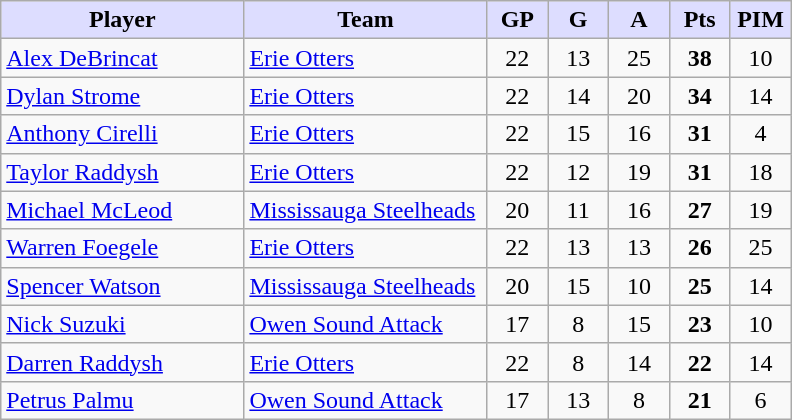<table class="wikitable" style="text-align:center">
<tr>
<th style="background:#ddf; width:30%;">Player</th>
<th style="background:#ddf; width:30%;">Team</th>
<th style="background:#ddf; width:7.5%;">GP</th>
<th style="background:#ddf; width:7.5%;">G</th>
<th style="background:#ddf; width:7.5%;">A</th>
<th style="background:#ddf; width:7.5%;">Pts</th>
<th style="background:#ddf; width:7.5%;">PIM</th>
</tr>
<tr>
<td align=left><a href='#'>Alex DeBrincat</a></td>
<td align=left><a href='#'>Erie Otters</a></td>
<td>22</td>
<td>13</td>
<td>25</td>
<td><strong>38</strong></td>
<td>10</td>
</tr>
<tr>
<td align=left><a href='#'>Dylan Strome</a></td>
<td align=left><a href='#'>Erie Otters</a></td>
<td>22</td>
<td>14</td>
<td>20</td>
<td><strong>34</strong></td>
<td>14</td>
</tr>
<tr>
<td align=left><a href='#'>Anthony Cirelli</a></td>
<td align=left><a href='#'>Erie Otters</a></td>
<td>22</td>
<td>15</td>
<td>16</td>
<td><strong>31</strong></td>
<td>4</td>
</tr>
<tr>
<td align=left><a href='#'>Taylor Raddysh</a></td>
<td align=left><a href='#'>Erie Otters</a></td>
<td>22</td>
<td>12</td>
<td>19</td>
<td><strong>31</strong></td>
<td>18</td>
</tr>
<tr>
<td align=left><a href='#'>Michael McLeod</a></td>
<td align=left><a href='#'>Mississauga Steelheads</a></td>
<td>20</td>
<td>11</td>
<td>16</td>
<td><strong>27</strong></td>
<td>19</td>
</tr>
<tr>
<td align=left><a href='#'>Warren Foegele</a></td>
<td align=left><a href='#'>Erie Otters</a></td>
<td>22</td>
<td>13</td>
<td>13</td>
<td><strong>26</strong></td>
<td>25</td>
</tr>
<tr>
<td align=left><a href='#'>Spencer Watson</a></td>
<td align=left><a href='#'>Mississauga Steelheads</a></td>
<td>20</td>
<td>15</td>
<td>10</td>
<td><strong>25</strong></td>
<td>14</td>
</tr>
<tr>
<td align=left><a href='#'>Nick Suzuki</a></td>
<td align=left><a href='#'>Owen Sound Attack</a></td>
<td>17</td>
<td>8</td>
<td>15</td>
<td><strong>23</strong></td>
<td>10</td>
</tr>
<tr>
<td align=left><a href='#'>Darren Raddysh</a></td>
<td align=left><a href='#'>Erie Otters</a></td>
<td>22</td>
<td>8</td>
<td>14</td>
<td><strong>22</strong></td>
<td>14</td>
</tr>
<tr>
<td align=left><a href='#'>Petrus Palmu</a></td>
<td align=left><a href='#'>Owen Sound Attack</a></td>
<td>17</td>
<td>13</td>
<td>8</td>
<td><strong>21</strong></td>
<td>6</td>
</tr>
</table>
